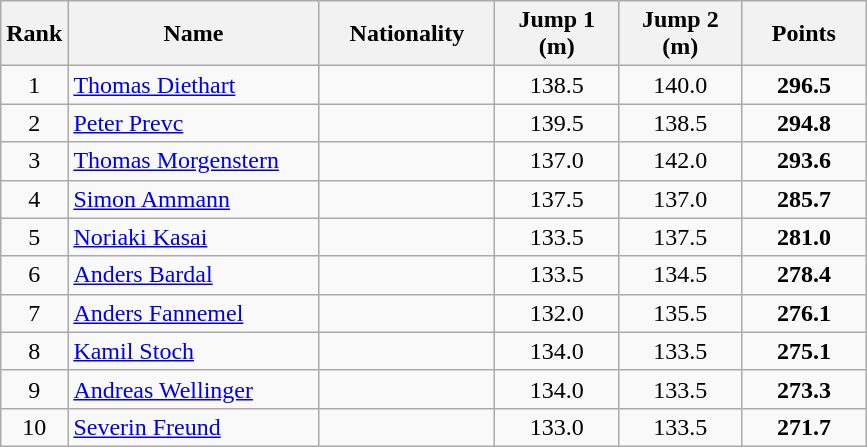<table class="wikitable sortable">
<tr>
<th align=center>Rank</th>
<th width=160>Name</th>
<th width=110>Nationality</th>
<th width=75>Jump 1 (m)</th>
<th width=75>Jump 2 (m)</th>
<th width=75>Points</th>
</tr>
<tr>
<td align=center>1</td>
<td align=left><a href='#'>Thomas Diethart</a></td>
<td align=left></td>
<td align=center>138.5</td>
<td align=center>140.0</td>
<td align=center><strong>296.5</strong></td>
</tr>
<tr>
<td align=center>2</td>
<td align=left><a href='#'>Peter Prevc</a></td>
<td align=left></td>
<td align=center>139.5</td>
<td align=center>138.5</td>
<td align=center><strong>294.8</strong></td>
</tr>
<tr>
<td align=center>3</td>
<td align=left><a href='#'>Thomas Morgenstern</a></td>
<td align=left></td>
<td align=center>137.0</td>
<td align=center>142.0</td>
<td align=center><strong>293.6</strong></td>
</tr>
<tr>
<td align=center>4</td>
<td align=left><a href='#'>Simon Ammann</a></td>
<td align=left></td>
<td align=center>137.5</td>
<td align=center>137.0</td>
<td align=center><strong>285.7</strong></td>
</tr>
<tr>
<td align=center>5</td>
<td align=left><a href='#'>Noriaki Kasai</a></td>
<td align=left></td>
<td align=center>133.5</td>
<td align=center>137.5</td>
<td align=center><strong>281.0</strong></td>
</tr>
<tr>
<td align=center>6</td>
<td align=left><a href='#'>Anders Bardal</a></td>
<td align="left"></td>
<td align="center">133.5</td>
<td align="center">134.5</td>
<td align="center"><strong>278.4</strong></td>
</tr>
<tr>
<td align=center>7</td>
<td align=left><a href='#'>Anders Fannemel</a></td>
<td align="left"></td>
<td align="center">132.0</td>
<td align="center">135.5</td>
<td align="center"><strong>276.1</strong></td>
</tr>
<tr>
<td align=center>8</td>
<td align=left><a href='#'>Kamil Stoch</a></td>
<td align="left"></td>
<td align="center">134.0</td>
<td align="center">133.5</td>
<td align="center"><strong>275.1</strong></td>
</tr>
<tr>
<td align=center>9</td>
<td align=left><a href='#'>Andreas Wellinger</a></td>
<td align="left"></td>
<td align="center">134.0</td>
<td align="center">133.5</td>
<td align="center"><strong>273.3</strong></td>
</tr>
<tr>
<td align=center>10</td>
<td align=left><a href='#'>Severin Freund</a></td>
<td align="left"></td>
<td align="center">133.0</td>
<td align="center">133.5</td>
<td align="center"><strong>271.7</strong></td>
</tr>
</table>
